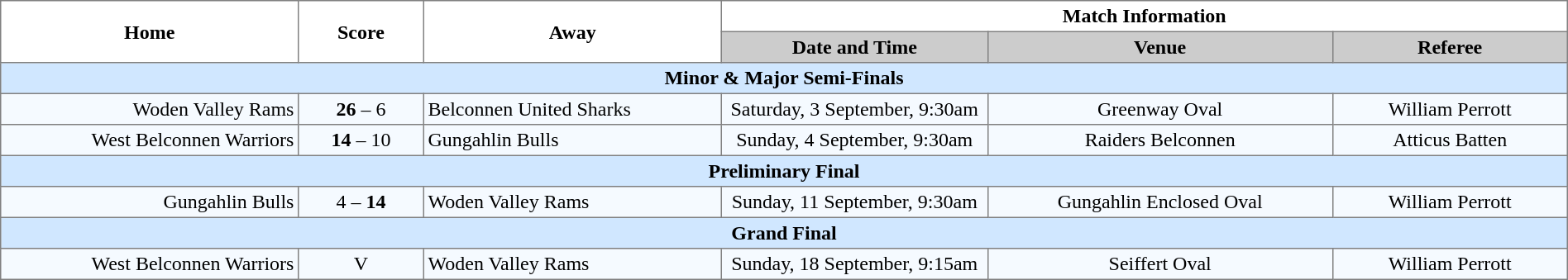<table border="1" cellpadding="3" cellspacing="0" width="100%" style="border-collapse:collapse;  text-align:center;">
<tr>
<th rowspan="2" width="19%">Home</th>
<th rowspan="2" width="8%">Score</th>
<th rowspan="2" width="19%">Away</th>
<th colspan="3">Match Information</th>
</tr>
<tr style="background:#CCCCCC">
<th width="17%">Date and Time</th>
<th width="22%">Venue</th>
<th width="50%">Referee</th>
</tr>
<tr style="background:#d0e7ff;">
<td colspan="6"><strong>Minor & Major Semi-Finals</strong></td>
</tr>
<tr style="text-align:center; background:#f5faff;">
<td align="right">Woden Valley Rams </td>
<td><strong>26</strong> – 6</td>
<td align="left"> Belconnen United Sharks</td>
<td>Saturday, 3 September, 9:30am</td>
<td>Greenway Oval</td>
<td>William Perrott</td>
</tr>
<tr style="text-align:center; background:#f5faff;">
<td align="right">West Belconnen Warriors </td>
<td><strong>14</strong> – 10</td>
<td align="left"> Gungahlin Bulls</td>
<td>Sunday, 4 September, 9:30am</td>
<td>Raiders Belconnen</td>
<td>Atticus Batten</td>
</tr>
<tr style="background:#d0e7ff;">
<td colspan="6"><strong>Preliminary Final</strong></td>
</tr>
<tr style="text-align:center; background:#f5faff;">
<td align="right">Gungahlin Bulls </td>
<td>4 – <strong>14</strong></td>
<td align="left"> Woden Valley Rams</td>
<td>Sunday, 11 September, 9:30am</td>
<td>Gungahlin Enclosed Oval</td>
<td>William Perrott</td>
</tr>
<tr style="background:#d0e7ff;">
<td colspan="6"><strong>Grand Final</strong></td>
</tr>
<tr style="text-align:center; background:#f5faff;">
<td align="right">West Belconnen Warriors </td>
<td>V</td>
<td align="left"> Woden Valley Rams</td>
<td>Sunday, 18 September, 9:15am</td>
<td>Seiffert Oval</td>
<td>William Perrott</td>
</tr>
</table>
